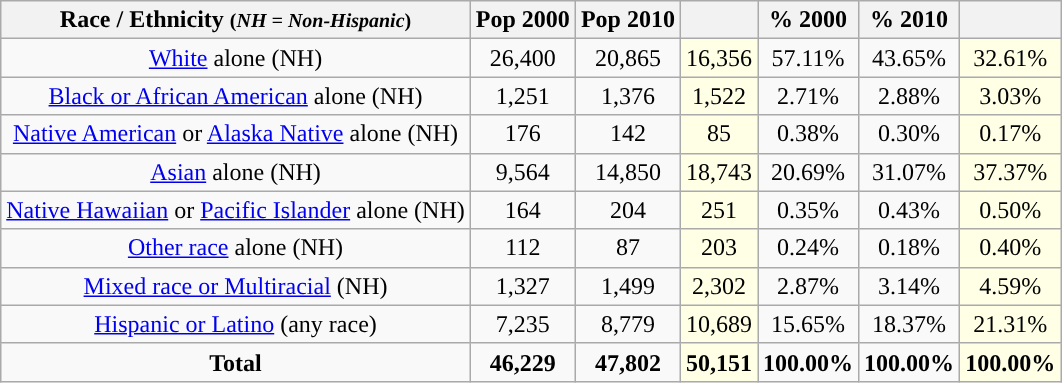<table class="wikitable" style="text-align:center;">
<tr>
<th>Race / Ethnicity <small>(<em>NH = Non-Hispanic</em>)</small></th>
<th>Pop 2000</th>
<th>Pop 2010</th>
<th></th>
<th>% 2000</th>
<th>% 2010</th>
<th></th>
</tr>
<tr>
<td><a href='#'>White</a> alone (NH)</td>
<td>26,400</td>
<td>20,865</td>
<td style='background: #ffffe6;'>16,356</td>
<td>57.11%</td>
<td>43.65%</td>
<td style='background: #ffffe6;'>32.61%</td>
</tr>
<tr>
<td><a href='#'>Black or African American</a> alone (NH)</td>
<td>1,251</td>
<td>1,376</td>
<td style='background: #ffffe6;'>1,522</td>
<td>2.71%</td>
<td>2.88%</td>
<td style='background: #ffffe6;'>3.03%</td>
</tr>
<tr>
<td><a href='#'>Native American</a> or <a href='#'>Alaska Native</a> alone (NH)</td>
<td>176</td>
<td>142</td>
<td style='background: #ffffe6;'>85</td>
<td>0.38%</td>
<td>0.30%</td>
<td style='background: #ffffe6;'>0.17%</td>
</tr>
<tr>
<td><a href='#'>Asian</a> alone (NH)</td>
<td>9,564</td>
<td>14,850</td>
<td style='background: #ffffe6;'>18,743</td>
<td>20.69%</td>
<td>31.07%</td>
<td style='background: #ffffe6;'>37.37%</td>
</tr>
<tr>
<td><a href='#'>Native Hawaiian</a> or <a href='#'>Pacific Islander</a> alone (NH)</td>
<td>164</td>
<td>204</td>
<td style='background: #ffffe6;'>251</td>
<td>0.35%</td>
<td>0.43%</td>
<td style='background: #ffffe6;'>0.50%</td>
</tr>
<tr>
<td><a href='#'>Other race</a> alone (NH)</td>
<td>112</td>
<td>87</td>
<td style='background: #ffffe6;'>203</td>
<td>0.24%</td>
<td>0.18%</td>
<td style='background: #ffffe6;'>0.40%</td>
</tr>
<tr>
<td><a href='#'>Mixed race or Multiracial</a> (NH)</td>
<td>1,327</td>
<td>1,499</td>
<td style='background: #ffffe6;'>2,302</td>
<td>2.87%</td>
<td>3.14%</td>
<td style='background: #ffffe6;'>4.59%</td>
</tr>
<tr>
<td><a href='#'>Hispanic or Latino</a> (any race)</td>
<td>7,235</td>
<td>8,779</td>
<td style='background: #ffffe6;'>10,689</td>
<td>15.65%</td>
<td>18.37%</td>
<td style='background: #ffffe6;'>21.31%</td>
</tr>
<tr>
<td><strong>Total</strong></td>
<td><strong>46,229</strong></td>
<td><strong>47,802</strong></td>
<td style='background: #ffffe6;'><strong>50,151</strong></td>
<td><strong>100.00%</strong></td>
<td><strong>100.00%</strong></td>
<td style='background: #ffffe6;'><strong>100.00%</strong></td>
</tr>
</table>
